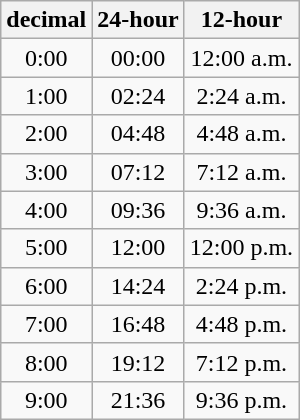<table class=wikitable>
<tr align=center>
<th>decimal</th>
<th>24-hour</th>
<th>12-hour</th>
</tr>
<tr align=center>
<td>0:00</td>
<td>00:00</td>
<td>12:00 a.m.</td>
</tr>
<tr align=center>
<td>1:00</td>
<td>02:24</td>
<td>2:24 a.m.</td>
</tr>
<tr align=center>
<td>2:00</td>
<td>04:48</td>
<td>4:48 a.m.</td>
</tr>
<tr align=center>
<td>3:00</td>
<td>07:12</td>
<td>7:12 a.m.</td>
</tr>
<tr align=center>
<td>4:00</td>
<td>09:36</td>
<td>9:36 a.m.</td>
</tr>
<tr align=center>
<td>5:00</td>
<td>12:00</td>
<td>12:00 p.m.</td>
</tr>
<tr align=center>
<td>6:00</td>
<td>14:24</td>
<td>2:24 p.m.</td>
</tr>
<tr align=center>
<td>7:00</td>
<td>16:48</td>
<td>4:48 p.m.</td>
</tr>
<tr align=center>
<td>8:00</td>
<td>19:12</td>
<td>7:12 p.m.</td>
</tr>
<tr align=center>
<td>9:00</td>
<td>21:36</td>
<td>9:36 p.m.</td>
</tr>
</table>
